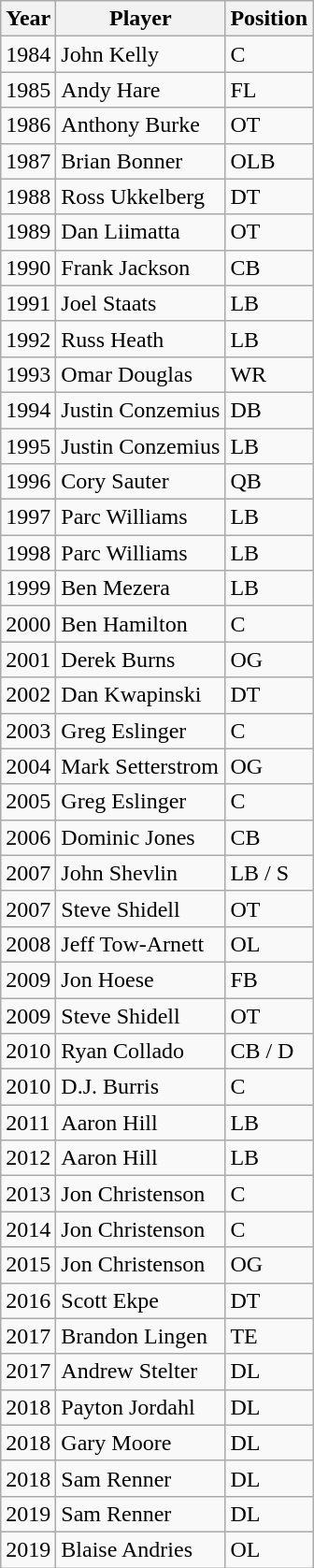<table class="wikitable">
<tr>
<th>Year</th>
<th>Player</th>
<th>Position</th>
</tr>
<tr>
<td>1984</td>
<td>John Kelly</td>
<td>C</td>
</tr>
<tr>
<td>1985</td>
<td>Andy Hare</td>
<td>FL</td>
</tr>
<tr>
<td>1986</td>
<td>Anthony Burke</td>
<td>OT</td>
</tr>
<tr>
<td>1987</td>
<td>Brian Bonner</td>
<td>OLB</td>
</tr>
<tr>
<td>1988</td>
<td>Ross Ukkelberg</td>
<td>DT</td>
</tr>
<tr>
<td>1989</td>
<td>Dan Liimatta</td>
<td>OT</td>
</tr>
<tr>
<td>1990</td>
<td>Frank Jackson</td>
<td>CB</td>
</tr>
<tr>
<td>1991</td>
<td>Joel Staats</td>
<td>LB</td>
</tr>
<tr>
<td>1992</td>
<td>Russ Heath</td>
<td>LB</td>
</tr>
<tr>
<td>1993</td>
<td>Omar Douglas</td>
<td>WR</td>
</tr>
<tr>
<td>1994</td>
<td>Justin Conzemius</td>
<td>DB</td>
</tr>
<tr>
<td>1995</td>
<td>Justin Conzemius</td>
<td>LB</td>
</tr>
<tr>
<td>1996</td>
<td>Cory Sauter</td>
<td>QB</td>
</tr>
<tr>
<td>1997</td>
<td>Parc Williams</td>
<td>LB</td>
</tr>
<tr>
<td>1998</td>
<td>Parc Williams</td>
<td>LB</td>
</tr>
<tr>
<td>1999</td>
<td>Ben Mezera</td>
<td>LB</td>
</tr>
<tr>
<td>2000</td>
<td>Ben Hamilton</td>
<td>C</td>
</tr>
<tr>
<td>2001</td>
<td>Derek Burns</td>
<td>OG</td>
</tr>
<tr>
<td>2002</td>
<td>Dan Kwapinski</td>
<td>DT</td>
</tr>
<tr>
<td>2003</td>
<td>Greg Eslinger</td>
<td>C</td>
</tr>
<tr>
<td>2004</td>
<td>Mark Setterstrom</td>
<td>OG</td>
</tr>
<tr>
<td>2005</td>
<td>Greg Eslinger</td>
<td>C</td>
</tr>
<tr>
<td>2006</td>
<td>Dominic Jones</td>
<td>CB</td>
</tr>
<tr>
<td>2007</td>
<td>John Shevlin</td>
<td>LB / S</td>
</tr>
<tr>
<td>2007</td>
<td>Steve Shidell</td>
<td>OT</td>
</tr>
<tr>
<td>2008</td>
<td>Jeff Tow-Arnett</td>
<td>OL</td>
</tr>
<tr>
<td>2009</td>
<td>Jon Hoese</td>
<td>FB</td>
</tr>
<tr>
<td>2009</td>
<td>Steve Shidell</td>
<td>OT</td>
</tr>
<tr>
<td>2010</td>
<td>Ryan Collado</td>
<td>CB / D</td>
</tr>
<tr>
<td>2010</td>
<td>D.J. Burris</td>
<td>C</td>
</tr>
<tr>
<td>2011</td>
<td>Aaron Hill</td>
<td>LB</td>
</tr>
<tr>
<td>2012</td>
<td>Aaron Hill</td>
<td>LB</td>
</tr>
<tr>
<td>2013</td>
<td>Jon Christenson</td>
<td>C</td>
</tr>
<tr>
<td>2014</td>
<td>Jon Christenson</td>
<td>C</td>
</tr>
<tr>
<td>2015</td>
<td>Jon Christenson</td>
<td>OG </td>
</tr>
<tr>
<td>2016</td>
<td>Scott Ekpe</td>
<td>DT</td>
</tr>
<tr>
<td>2017</td>
<td>Brandon Lingen</td>
<td>TE</td>
</tr>
<tr>
<td>2017</td>
<td>Andrew Stelter</td>
<td>DL</td>
</tr>
<tr>
<td>2018</td>
<td>Payton Jordahl</td>
<td>DL</td>
</tr>
<tr>
<td>2018</td>
<td>Gary Moore</td>
<td>DL</td>
</tr>
<tr>
<td>2018</td>
<td>Sam Renner</td>
<td>DL</td>
</tr>
<tr>
<td>2019</td>
<td>Sam Renner</td>
<td>DL</td>
</tr>
<tr>
<td>2019</td>
<td>Blaise Andries</td>
<td>OL</td>
</tr>
</table>
